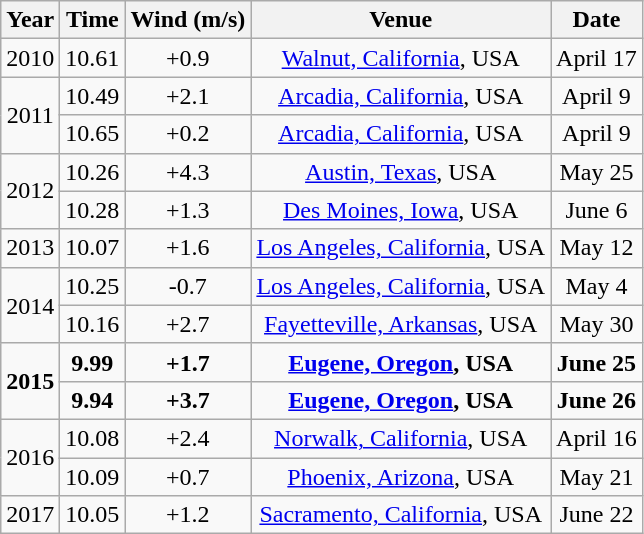<table class=wikitable style=text-align:center>
<tr>
<th>Year</th>
<th>Time</th>
<th>Wind (m/s)</th>
<th>Venue</th>
<th>Date</th>
</tr>
<tr>
<td>2010</td>
<td>10.61</td>
<td>+0.9</td>
<td><a href='#'>Walnut, California</a>, USA</td>
<td>April 17</td>
</tr>
<tr>
<td rowspan=2>2011</td>
<td>10.49 </td>
<td>+2.1</td>
<td><a href='#'>Arcadia, California</a>, USA</td>
<td>April 9</td>
</tr>
<tr>
<td>10.65</td>
<td>+0.2</td>
<td><a href='#'>Arcadia, California</a>, USA</td>
<td>April 9</td>
</tr>
<tr>
<td rowspan=2>2012</td>
<td>10.26 </td>
<td>+4.3</td>
<td><a href='#'>Austin, Texas</a>, USA</td>
<td>May 25</td>
</tr>
<tr>
<td>10.28</td>
<td>+1.3</td>
<td><a href='#'>Des Moines, Iowa</a>, USA</td>
<td>June 6</td>
</tr>
<tr>
<td>2013</td>
<td>10.07</td>
<td>+1.6</td>
<td><a href='#'>Los Angeles, California</a>, USA</td>
<td>May 12</td>
</tr>
<tr>
<td rowspan=2>2014</td>
<td>10.25</td>
<td>-0.7</td>
<td><a href='#'>Los Angeles, California</a>, USA</td>
<td>May 4</td>
</tr>
<tr>
<td>10.16 </td>
<td>+2.7</td>
<td><a href='#'>Fayetteville, Arkansas</a>, USA</td>
<td>May 30</td>
</tr>
<tr>
<td rowspan=2><strong>2015</strong></td>
<td><strong>9.99</strong></td>
<td><strong>+1.7</strong></td>
<td><strong><a href='#'>Eugene, Oregon</a>, USA</strong></td>
<td><strong>June 25</strong></td>
</tr>
<tr>
<td><strong>9.94 </strong></td>
<td><strong>+3.7</strong></td>
<td><strong><a href='#'>Eugene, Oregon</a>, USA</strong></td>
<td><strong>June 26</strong></td>
</tr>
<tr>
<td rowspan=2>2016</td>
<td>10.08 </td>
<td>+2.4</td>
<td><a href='#'>Norwalk, California</a>, USA</td>
<td>April 16</td>
</tr>
<tr>
<td>10.09</td>
<td>+0.7</td>
<td><a href='#'>Phoenix, Arizona</a>, USA</td>
<td>May 21</td>
</tr>
<tr>
<td>2017</td>
<td>10.05</td>
<td>+1.2</td>
<td><a href='#'>Sacramento, California</a>, USA</td>
<td>June 22</td>
</tr>
</table>
